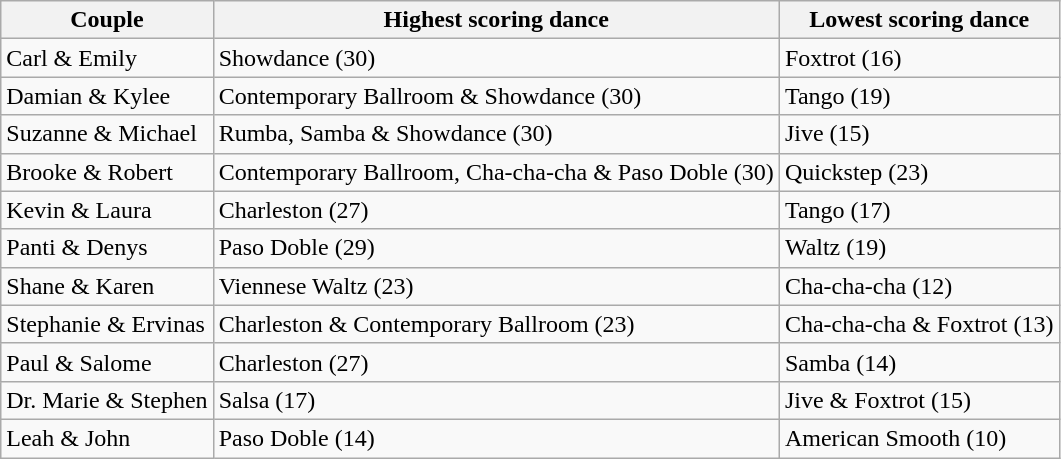<table class="wikitable">
<tr>
<th>Couple</th>
<th>Highest scoring dance</th>
<th>Lowest scoring dance</th>
</tr>
<tr>
<td>Carl & Emily</td>
<td>Showdance (30)</td>
<td>Foxtrot (16)</td>
</tr>
<tr>
<td>Damian & Kylee</td>
<td>Contemporary Ballroom & Showdance (30)</td>
<td>Tango (19)</td>
</tr>
<tr>
<td>Suzanne & Michael</td>
<td>Rumba, Samba & Showdance (30)</td>
<td>Jive (15)</td>
</tr>
<tr>
<td>Brooke & Robert</td>
<td>Contemporary Ballroom, Cha-cha-cha & Paso Doble (30)</td>
<td>Quickstep (23)</td>
</tr>
<tr>
<td>Kevin & Laura</td>
<td>Charleston (27)</td>
<td>Tango (17)</td>
</tr>
<tr>
<td>Panti & Denys</td>
<td>Paso Doble (29)</td>
<td>Waltz (19)</td>
</tr>
<tr>
<td>Shane & Karen</td>
<td>Viennese Waltz (23)</td>
<td>Cha-cha-cha (12)</td>
</tr>
<tr>
<td>Stephanie & Ervinas</td>
<td>Charleston & Contemporary Ballroom (23)</td>
<td>Cha-cha-cha & Foxtrot (13)</td>
</tr>
<tr>
<td>Paul & Salome</td>
<td>Charleston (27)</td>
<td>Samba (14)</td>
</tr>
<tr>
<td>Dr. Marie & Stephen</td>
<td>Salsa (17)</td>
<td>Jive & Foxtrot (15)</td>
</tr>
<tr>
<td>Leah & John</td>
<td>Paso Doble (14)</td>
<td>American Smooth (10)</td>
</tr>
</table>
